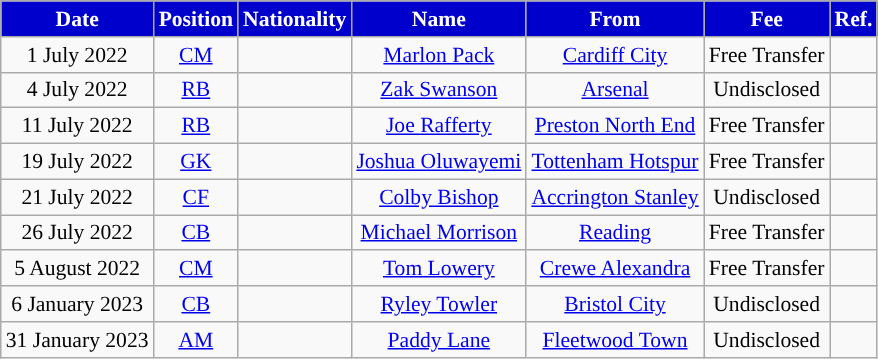<table class="wikitable"  style="text-align:center; font-size:90%; ">
<tr>
<th style="background:mediumblue;color:white;">Date</th>
<th style="background:mediumblue;color:white;">Position</th>
<th style="background:mediumblue;color:white;">Nationality</th>
<th style="background:mediumblue;color:white;">Name</th>
<th style="background:mediumblue;color:white;">From</th>
<th style="background:mediumblue;color:white;">Fee</th>
<th style="background:mediumblue;color:white;">Ref.</th>
</tr>
<tr>
<td>1 July 2022</td>
<td><a href='#'>CM</a></td>
<td></td>
<td><a href='#'>Marlon Pack</a></td>
<td> <a href='#'>Cardiff City</a></td>
<td>Free Transfer</td>
<td></td>
</tr>
<tr>
<td>4 July 2022</td>
<td><a href='#'>RB</a></td>
<td></td>
<td><a href='#'>Zak Swanson</a></td>
<td> <a href='#'>Arsenal</a></td>
<td>Undisclosed</td>
<td></td>
</tr>
<tr>
<td>11 July 2022</td>
<td><a href='#'>RB</a></td>
<td></td>
<td><a href='#'>Joe Rafferty</a></td>
<td> <a href='#'>Preston North End</a></td>
<td>Free Transfer</td>
<td></td>
</tr>
<tr>
<td>19 July 2022</td>
<td><a href='#'>GK</a></td>
<td></td>
<td><a href='#'>Joshua Oluwayemi</a></td>
<td> <a href='#'>Tottenham Hotspur</a></td>
<td>Free Transfer</td>
<td></td>
</tr>
<tr>
<td>21 July 2022</td>
<td><a href='#'>CF</a></td>
<td></td>
<td><a href='#'>Colby Bishop</a></td>
<td> <a href='#'>Accrington Stanley</a></td>
<td>Undisclosed</td>
<td></td>
</tr>
<tr>
<td>26 July 2022</td>
<td><a href='#'>CB</a></td>
<td></td>
<td><a href='#'>Michael Morrison</a></td>
<td> <a href='#'>Reading</a></td>
<td>Free Transfer</td>
<td></td>
</tr>
<tr>
<td>5 August 2022</td>
<td><a href='#'>CM</a></td>
<td></td>
<td><a href='#'>Tom Lowery</a></td>
<td> <a href='#'>Crewe Alexandra</a></td>
<td>Free Transfer</td>
<td></td>
</tr>
<tr>
<td>6 January 2023</td>
<td><a href='#'>CB</a></td>
<td></td>
<td><a href='#'>Ryley Towler</a></td>
<td> <a href='#'>Bristol City</a></td>
<td>Undisclosed</td>
<td></td>
</tr>
<tr>
<td>31 January 2023</td>
<td><a href='#'>AM</a></td>
<td></td>
<td><a href='#'>Paddy Lane</a></td>
<td> <a href='#'>Fleetwood Town</a></td>
<td>Undisclosed</td>
<td></td>
</tr>
</table>
